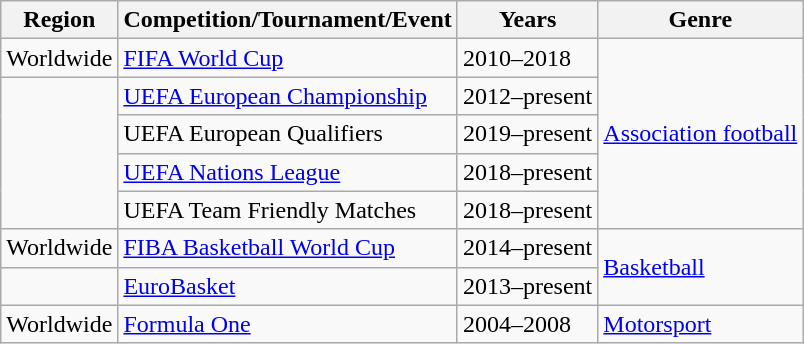<table class="wikitable">
<tr>
<th>Region</th>
<th>Competition/Tournament/Event</th>
<th>Years</th>
<th>Genre</th>
</tr>
<tr>
<td>Worldwide</td>
<td><a href='#'>FIFA World Cup</a></td>
<td>2010–2018</td>
<td rowspan="5"><a href='#'>Association football</a></td>
</tr>
<tr>
<td rowspan="4"></td>
<td><a href='#'>UEFA European Championship</a></td>
<td>2012–present</td>
</tr>
<tr>
<td>UEFA European Qualifiers</td>
<td>2019–present</td>
</tr>
<tr>
<td><a href='#'>UEFA Nations League</a></td>
<td>2018–present</td>
</tr>
<tr>
<td>UEFA Team Friendly Matches</td>
<td>2018–present</td>
</tr>
<tr>
<td>Worldwide</td>
<td><a href='#'>FIBA Basketball World Cup</a></td>
<td>2014–present</td>
<td rowspan="2"><a href='#'>Basketball</a></td>
</tr>
<tr>
<td></td>
<td><a href='#'>EuroBasket</a></td>
<td>2013–present</td>
</tr>
<tr>
<td>Worldwide</td>
<td><a href='#'>Formula One</a></td>
<td>2004–2008</td>
<td><a href='#'>Motorsport</a></td>
</tr>
</table>
